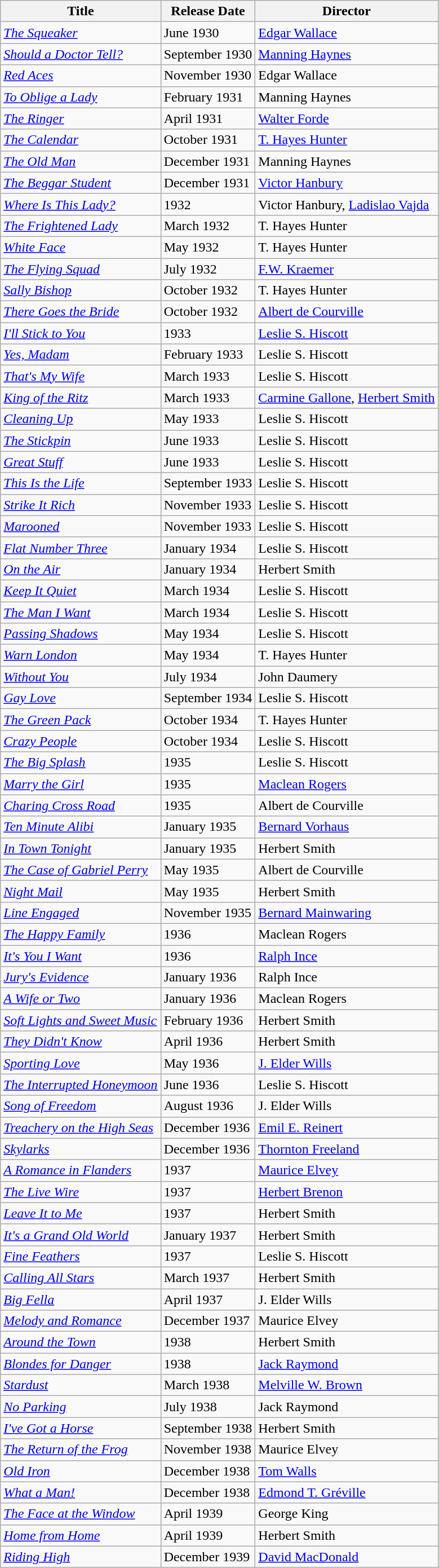<table class="wikitable sortable">
<tr>
<th>Title</th>
<th>Release Date</th>
<th>Director</th>
</tr>
<tr>
<td><em><a href='#'>The Squeaker</a></em></td>
<td>June 1930</td>
<td><a href='#'>Edgar Wallace</a></td>
</tr>
<tr>
<td><em><a href='#'>Should a Doctor Tell?</a></em></td>
<td>September 1930</td>
<td><a href='#'>Manning Haynes</a></td>
</tr>
<tr>
<td><em><a href='#'>Red Aces</a></em></td>
<td>November 1930</td>
<td>Edgar Wallace</td>
</tr>
<tr>
<td><em><a href='#'>To Oblige a Lady</a></em></td>
<td>February 1931</td>
<td>Manning Haynes</td>
</tr>
<tr>
<td><em><a href='#'>The Ringer</a></em></td>
<td>April 1931</td>
<td><a href='#'>Walter Forde</a></td>
</tr>
<tr>
<td><em><a href='#'>The Calendar</a></em></td>
<td>October 1931</td>
<td><a href='#'>T. Hayes Hunter</a></td>
</tr>
<tr>
<td><em><a href='#'>The Old Man</a></em></td>
<td>December 1931</td>
<td>Manning Haynes</td>
</tr>
<tr>
<td><em><a href='#'>The Beggar Student</a></em></td>
<td>December 1931</td>
<td><a href='#'>Victor Hanbury</a></td>
</tr>
<tr>
<td><em><a href='#'>Where Is This Lady?</a></em></td>
<td>1932</td>
<td>Victor Hanbury, <a href='#'>Ladislao Vajda</a></td>
</tr>
<tr>
<td><em><a href='#'>The Frightened Lady</a></em></td>
<td>March 1932</td>
<td>T. Hayes Hunter</td>
</tr>
<tr>
<td><em><a href='#'>White Face</a></em></td>
<td>May 1932</td>
<td>T. Hayes Hunter</td>
</tr>
<tr>
<td><em><a href='#'>The Flying Squad</a></em></td>
<td>July 1932</td>
<td><a href='#'>F.W. Kraemer</a></td>
</tr>
<tr>
<td><em><a href='#'>Sally Bishop</a></em></td>
<td>October 1932</td>
<td>T. Hayes Hunter</td>
</tr>
<tr>
<td><em><a href='#'>There Goes the Bride</a></em></td>
<td>October 1932</td>
<td><a href='#'>Albert de Courville</a></td>
</tr>
<tr>
<td><em><a href='#'>I'll Stick to You</a></em></td>
<td>1933</td>
<td><a href='#'>Leslie S. Hiscott</a></td>
</tr>
<tr>
<td><em><a href='#'>Yes, Madam</a></em></td>
<td>February 1933</td>
<td>Leslie S. Hiscott</td>
</tr>
<tr>
<td><em><a href='#'>That's My Wife</a></em></td>
<td>March 1933</td>
<td>Leslie S. Hiscott</td>
</tr>
<tr>
<td><em><a href='#'>King of the Ritz</a></em></td>
<td>March 1933</td>
<td><a href='#'>Carmine Gallone</a>, <a href='#'>Herbert Smith</a></td>
</tr>
<tr>
<td><em><a href='#'>Cleaning Up</a></em></td>
<td>May 1933</td>
<td>Leslie S. Hiscott</td>
</tr>
<tr>
<td><em><a href='#'>The Stickpin</a></em></td>
<td>June 1933</td>
<td>Leslie S. Hiscott</td>
</tr>
<tr>
<td><em><a href='#'>Great Stuff</a></em></td>
<td>June 1933</td>
<td>Leslie S. Hiscott</td>
</tr>
<tr>
<td><em><a href='#'>This Is the Life</a></em></td>
<td>September 1933</td>
<td>Leslie S. Hiscott</td>
</tr>
<tr>
<td><em><a href='#'>Strike It Rich</a></em></td>
<td>November 1933</td>
<td>Leslie S. Hiscott</td>
</tr>
<tr>
<td><em><a href='#'>Marooned</a></em></td>
<td>November 1933</td>
<td>Leslie S. Hiscott</td>
</tr>
<tr>
<td><em><a href='#'>Flat Number Three</a></em></td>
<td>January 1934</td>
<td>Leslie S. Hiscott</td>
</tr>
<tr>
<td><em><a href='#'>On the Air</a></em></td>
<td>January 1934</td>
<td>Herbert Smith</td>
</tr>
<tr>
<td><em><a href='#'>Keep It Quiet</a></em></td>
<td>March 1934</td>
<td>Leslie S. Hiscott</td>
</tr>
<tr>
<td><em><a href='#'>The Man I Want</a></em></td>
<td>March 1934</td>
<td>Leslie S. Hiscott</td>
</tr>
<tr>
<td><em><a href='#'>Passing Shadows</a></em></td>
<td>May 1934</td>
<td>Leslie S. Hiscott</td>
</tr>
<tr>
<td><em><a href='#'>Warn London</a></em></td>
<td>May 1934</td>
<td>T. Hayes Hunter</td>
</tr>
<tr>
<td><em><a href='#'>Without You</a></em></td>
<td>July 1934</td>
<td>John Daumery</td>
</tr>
<tr>
<td><em><a href='#'>Gay Love</a></em></td>
<td>September 1934</td>
<td>Leslie S. Hiscott</td>
</tr>
<tr>
<td><em><a href='#'>The Green Pack</a></em></td>
<td>October 1934</td>
<td>T. Hayes Hunter</td>
</tr>
<tr>
<td><em><a href='#'>Crazy People</a></em></td>
<td>October 1934</td>
<td>Leslie S. Hiscott</td>
</tr>
<tr>
<td><em><a href='#'>The Big Splash</a></em></td>
<td>1935</td>
<td>Leslie S. Hiscott</td>
</tr>
<tr>
<td><em><a href='#'>Marry the Girl</a></em></td>
<td>1935</td>
<td><a href='#'>Maclean Rogers </a></td>
</tr>
<tr>
<td><em><a href='#'>Charing Cross Road</a></em></td>
<td>1935</td>
<td>Albert de Courville</td>
</tr>
<tr>
<td><em><a href='#'>Ten Minute Alibi</a></em></td>
<td>January 1935</td>
<td><a href='#'>Bernard Vorhaus</a></td>
</tr>
<tr>
<td><em><a href='#'>In Town Tonight</a></em></td>
<td>January 1935</td>
<td>Herbert Smith</td>
</tr>
<tr>
<td><em><a href='#'>The Case of Gabriel Perry</a></em></td>
<td>May 1935</td>
<td>Albert de Courville</td>
</tr>
<tr>
<td><em><a href='#'>Night Mail</a></em></td>
<td>May 1935</td>
<td>Herbert Smith</td>
</tr>
<tr>
<td><em><a href='#'>Line Engaged</a></em></td>
<td>November 1935</td>
<td><a href='#'>Bernard Mainwaring</a></td>
</tr>
<tr>
<td><em><a href='#'>The Happy Family</a></em></td>
<td>1936</td>
<td>Maclean Rogers</td>
</tr>
<tr>
<td><em><a href='#'>It's You I Want</a></em></td>
<td>1936</td>
<td><a href='#'>Ralph Ince</a></td>
</tr>
<tr>
<td><em><a href='#'>Jury's Evidence</a></em></td>
<td>January 1936</td>
<td>Ralph Ince</td>
</tr>
<tr>
<td><em><a href='#'>A Wife or Two</a></em></td>
<td>January 1936</td>
<td>Maclean Rogers</td>
</tr>
<tr>
<td><em><a href='#'>Soft Lights and Sweet Music</a></em></td>
<td>February 1936</td>
<td>Herbert Smith</td>
</tr>
<tr>
<td><em><a href='#'>They Didn't Know</a></em></td>
<td>April 1936</td>
<td>Herbert Smith</td>
</tr>
<tr>
<td><em><a href='#'>Sporting Love</a></em></td>
<td>May 1936</td>
<td><a href='#'>J. Elder Wills</a></td>
</tr>
<tr>
<td><em><a href='#'>The Interrupted Honeymoon</a></em></td>
<td>June 1936</td>
<td>Leslie S. Hiscott</td>
</tr>
<tr>
<td><em><a href='#'>Song of Freedom</a></em></td>
<td>August 1936</td>
<td>J. Elder Wills</td>
</tr>
<tr>
<td><em><a href='#'>Treachery on the High Seas</a></em></td>
<td>December 1936</td>
<td><a href='#'>Emil E. Reinert</a></td>
</tr>
<tr>
<td><em><a href='#'>Skylarks</a></em></td>
<td>December 1936</td>
<td><a href='#'>Thornton Freeland</a></td>
</tr>
<tr>
<td><em><a href='#'>A Romance in Flanders</a></em></td>
<td>1937</td>
<td><a href='#'>Maurice Elvey</a></td>
</tr>
<tr>
<td><em><a href='#'>The Live Wire</a></em></td>
<td>1937</td>
<td><a href='#'>Herbert Brenon</a></td>
</tr>
<tr>
<td><em><a href='#'>Leave It to Me</a></em></td>
<td>1937</td>
<td>Herbert Smith</td>
</tr>
<tr>
<td><em><a href='#'>It's a Grand Old World</a></em></td>
<td>January 1937</td>
<td>Herbert Smith</td>
</tr>
<tr>
<td><em><a href='#'>Fine Feathers</a></em></td>
<td>1937</td>
<td>Leslie S. Hiscott</td>
</tr>
<tr>
<td><em><a href='#'>Calling All Stars</a></em></td>
<td>March 1937</td>
<td>Herbert Smith</td>
</tr>
<tr>
<td><em><a href='#'>Big Fella</a></em></td>
<td>April 1937</td>
<td>J. Elder Wills</td>
</tr>
<tr>
<td><em><a href='#'>Melody and Romance</a></em></td>
<td>December 1937</td>
<td>Maurice Elvey</td>
</tr>
<tr>
<td><em><a href='#'>Around the Town</a></em></td>
<td>1938</td>
<td>Herbert Smith</td>
</tr>
<tr>
<td><em><a href='#'>Blondes for Danger</a></em></td>
<td>1938</td>
<td><a href='#'>Jack Raymond</a></td>
</tr>
<tr>
<td><em><a href='#'>Stardust</a></em></td>
<td>March 1938</td>
<td><a href='#'>Melville W. Brown</a></td>
</tr>
<tr>
<td><em><a href='#'>No Parking</a></em></td>
<td>July 1938</td>
<td>Jack Raymond</td>
</tr>
<tr>
<td><em><a href='#'>I've Got a Horse</a></em></td>
<td>September 1938</td>
<td>Herbert Smith</td>
</tr>
<tr>
<td><em><a href='#'>The Return of the Frog</a></em></td>
<td>November 1938</td>
<td>Maurice Elvey</td>
</tr>
<tr>
<td><em><a href='#'>Old Iron</a></em></td>
<td>December 1938</td>
<td><a href='#'>Tom Walls</a></td>
</tr>
<tr>
<td><em><a href='#'>What a Man!</a></em></td>
<td>December 1938</td>
<td><a href='#'>Edmond T. Gréville</a></td>
</tr>
<tr>
<td><em><a href='#'>The Face at the Window</a></em></td>
<td>April 1939</td>
<td>George King</td>
</tr>
<tr>
<td><em><a href='#'>Home from Home</a></em></td>
<td>April 1939</td>
<td>Herbert Smith</td>
</tr>
<tr>
<td><em><a href='#'>Riding High</a></em></td>
<td>December 1939</td>
<td><a href='#'>David MacDonald</a></td>
</tr>
</table>
